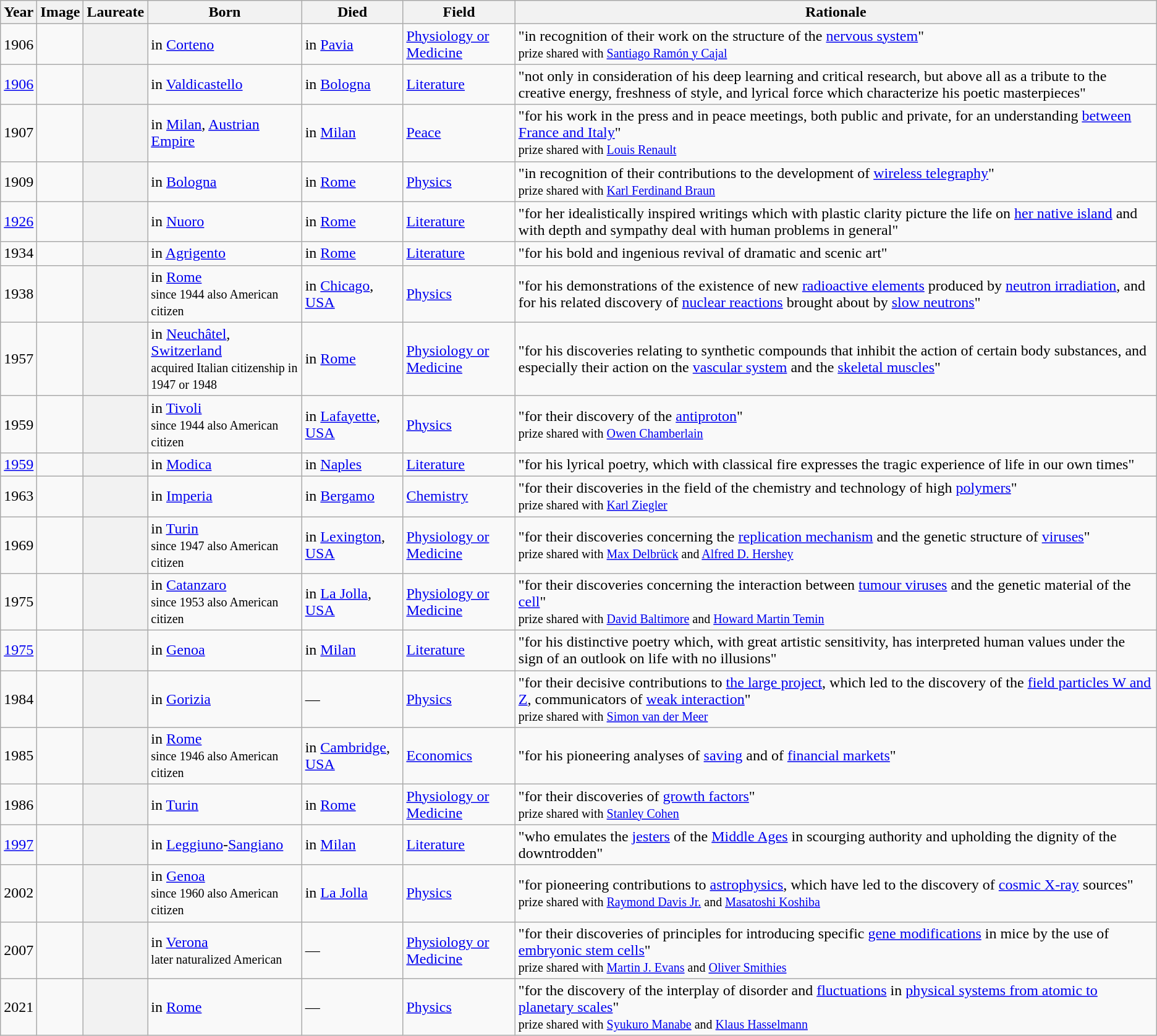<table class="wikitable sortable plainrowheaders">
<tr>
<th scope="col">Year</th>
<th scope="col" class="unsortable">Image</th>
<th scope="col">Laureate</th>
<th scope="col">Born</th>
<th scope="col" class="unsortable">Died</th>
<th scope="col">Field</th>
<th scope="col" class="unsortable">Rationale</th>
</tr>
<tr>
<td>1906</td>
<td></td>
<th scope="row"></th>
<td> in <a href='#'>Corteno</a></td>
<td> in <a href='#'>Pavia</a></td>
<td><a href='#'>Physiology or Medicine</a></td>
<td>"in recognition of their work on the structure of the <a href='#'>nervous system</a>"<br><small>prize shared with <a href='#'>Santiago Ramón y Cajal</a></small></td>
</tr>
<tr>
<td><a href='#'>1906</a></td>
<td></td>
<th scope="row"></th>
<td> in <a href='#'>Valdicastello</a></td>
<td> in <a href='#'>Bologna</a></td>
<td><a href='#'>Literature</a></td>
<td>"not only in consideration of his deep learning and critical research, but above all as a tribute to the creative energy, freshness of style, and lyrical force which characterize his poetic masterpieces"</td>
</tr>
<tr>
<td>1907</td>
<td></td>
<th scope="row"></th>
<td> in <a href='#'>Milan</a>, <a href='#'>Austrian Empire</a></td>
<td> in <a href='#'>Milan</a></td>
<td><a href='#'>Peace</a></td>
<td>"for his work in the press and in peace meetings, both public and private, for an understanding <a href='#'>between France and Italy</a>"<br><small>prize shared with <a href='#'>Louis Renault</a></small></td>
</tr>
<tr>
<td>1909</td>
<td></td>
<th scope="row"></th>
<td> in <a href='#'>Bologna</a></td>
<td> in <a href='#'>Rome</a></td>
<td><a href='#'>Physics</a></td>
<td>"in recognition of their contributions to the development of <a href='#'>wireless telegraphy</a>"<br><small>prize shared with <a href='#'>Karl Ferdinand Braun</a></small></td>
</tr>
<tr>
<td><a href='#'>1926</a></td>
<td></td>
<th scope="row"></th>
<td> in <a href='#'>Nuoro</a></td>
<td> in <a href='#'>Rome</a></td>
<td><a href='#'>Literature</a></td>
<td>"for her idealistically inspired writings which with plastic clarity picture the life on <a href='#'>her native island</a> and with depth and sympathy deal with human problems in general"</td>
</tr>
<tr>
<td>1934</td>
<td></td>
<th scope="row"></th>
<td> in <a href='#'>Agrigento</a></td>
<td> in <a href='#'>Rome</a></td>
<td><a href='#'>Literature</a></td>
<td>"for his bold and ingenious revival of dramatic and scenic art"</td>
</tr>
<tr>
<td>1938</td>
<td></td>
<th scope="row"></th>
<td> in <a href='#'>Rome</a><br><small>since 1944 also American citizen</small></td>
<td> in <a href='#'>Chicago</a>, <a href='#'>USA</a></td>
<td><a href='#'>Physics</a></td>
<td>"for his demonstrations of the existence of new <a href='#'>radioactive elements</a> produced by <a href='#'>neutron irradiation</a>, and for his related discovery of <a href='#'>nuclear reactions</a> brought about by <a href='#'>slow neutrons</a>"</td>
</tr>
<tr>
<td>1957</td>
<td></td>
<th scope="row"></th>
<td> in <a href='#'>Neuchâtel</a>, <a href='#'>Switzerland</a><br><small>acquired Italian citizenship in 1947 or 1948</small></td>
<td> in <a href='#'>Rome</a></td>
<td><a href='#'>Physiology or Medicine</a></td>
<td>"for his discoveries relating to synthetic compounds that inhibit the action of certain body substances, and especially their action on the <a href='#'>vascular system</a> and the <a href='#'>skeletal muscles</a>"</td>
</tr>
<tr>
<td>1959</td>
<td></td>
<th scope="row"></th>
<td> in <a href='#'>Tivoli</a><br><small>since 1944 also American citizen</small></td>
<td> in <a href='#'>Lafayette</a>, <a href='#'>USA</a></td>
<td><a href='#'>Physics</a></td>
<td>"for their discovery of the <a href='#'>antiproton</a>"<br><small>prize shared with <a href='#'>Owen Chamberlain</a></small></td>
</tr>
<tr>
<td><a href='#'>1959</a></td>
<td></td>
<th scope="row"></th>
<td> in <a href='#'>Modica</a></td>
<td> in <a href='#'>Naples</a></td>
<td><a href='#'>Literature</a></td>
<td>"for his lyrical poetry, which with classical fire expresses the tragic experience of life in our own times"</td>
</tr>
<tr>
<td>1963</td>
<td></td>
<th scope="row"></th>
<td> in <a href='#'>Imperia</a></td>
<td> in <a href='#'>Bergamo</a></td>
<td><a href='#'>Chemistry</a></td>
<td>"for their discoveries in the field of the chemistry and technology of high <a href='#'>polymers</a>"<br><small>prize shared with <a href='#'>Karl Ziegler</a></small></td>
</tr>
<tr>
<td>1969</td>
<td></td>
<th scope="row"></th>
<td> in <a href='#'>Turin</a><br><small>since 1947 also American citizen</small></td>
<td> in <a href='#'>Lexington</a>, <a href='#'>USA</a></td>
<td><a href='#'>Physiology or Medicine</a></td>
<td>"for their discoveries concerning the <a href='#'>replication mechanism</a> and the genetic structure of <a href='#'>viruses</a>"<br><small>prize shared with <a href='#'>Max Delbrück</a> and <a href='#'>Alfred D. Hershey</a></small></td>
</tr>
<tr>
<td>1975</td>
<td></td>
<th scope="row"></th>
<td> in <a href='#'>Catanzaro</a><br><small>since 1953 also American citizen</small></td>
<td> in <a href='#'>La Jolla</a>, <a href='#'>USA</a></td>
<td><a href='#'>Physiology or Medicine</a></td>
<td>"for their discoveries concerning the interaction between <a href='#'>tumour viruses</a> and the genetic material of the <a href='#'>cell</a>"<br><small>prize shared with <a href='#'>David Baltimore</a> and <a href='#'>Howard Martin Temin</a></small></td>
</tr>
<tr>
<td><a href='#'>1975</a></td>
<td></td>
<th scope="row"></th>
<td> in <a href='#'>Genoa</a></td>
<td> in <a href='#'>Milan</a></td>
<td><a href='#'>Literature</a></td>
<td>"for his distinctive poetry which, with great artistic sensitivity, has interpreted human values under the sign of an outlook on life with no illusions"</td>
</tr>
<tr>
<td>1984</td>
<td></td>
<th scope="row"></th>
<td> in <a href='#'>Gorizia</a></td>
<td data-sort-value="2999-12-31">—</td>
<td><a href='#'>Physics</a></td>
<td>"for their decisive contributions to <a href='#'>the large project</a>, which led to the discovery of the <a href='#'>field particles W and Z</a>, communicators of <a href='#'>weak interaction</a>"<br><small>prize shared with <a href='#'>Simon van der Meer</a></small></td>
</tr>
<tr>
<td>1985</td>
<td></td>
<th scope="row"></th>
<td> in <a href='#'>Rome</a><br><small>since 1946 also American citizen</small></td>
<td> in <a href='#'>Cambridge</a>, <a href='#'>USA</a></td>
<td><a href='#'>Economics</a></td>
<td>"for his pioneering analyses of <a href='#'>saving</a> and of <a href='#'>financial markets</a>"</td>
</tr>
<tr>
<td>1986</td>
<td></td>
<th scope="row"></th>
<td> in <a href='#'>Turin</a></td>
<td> in <a href='#'>Rome</a></td>
<td><a href='#'>Physiology or Medicine</a></td>
<td>"for their discoveries of <a href='#'>growth factors</a>"<br><small>prize shared with <a href='#'>Stanley Cohen</a></small></td>
</tr>
<tr>
<td><a href='#'>1997</a></td>
<td></td>
<th scope="row"></th>
<td> in <a href='#'>Leggiuno</a>-<a href='#'>Sangiano</a></td>
<td> in <a href='#'>Milan</a></td>
<td><a href='#'>Literature</a></td>
<td>"who emulates the <a href='#'>jesters</a> of the <a href='#'>Middle Ages</a> in scourging authority and upholding the dignity of the downtrodden"</td>
</tr>
<tr>
<td>2002</td>
<td></td>
<th scope="row"></th>
<td> in <a href='#'>Genoa</a><br><small>since 1960 also American citizen</small></td>
<td> in <a href='#'>La Jolla</a></td>
<td><a href='#'>Physics</a></td>
<td>"for pioneering contributions to <a href='#'>astrophysics</a>, which have led to the discovery of <a href='#'>cosmic X-ray</a> sources"<br><small>prize shared with <a href='#'>Raymond Davis Jr.</a> and <a href='#'>Masatoshi Koshiba</a></small></td>
</tr>
<tr>
<td>2007</td>
<td></td>
<th scope="row"></th>
<td> in <a href='#'>Verona</a><br><small>later naturalized American</small></td>
<td data-sort-value="2999-12-31">—</td>
<td><a href='#'>Physiology or Medicine</a></td>
<td>"for their discoveries of principles for introducing specific <a href='#'>gene modifications</a> in mice by the use of <a href='#'>embryonic stem cells</a>"<br><small>prize shared with <a href='#'>Martin J. Evans</a> and <a href='#'>Oliver Smithies</a></small></td>
</tr>
<tr>
<td>2021</td>
<td></td>
<th scope="row"></th>
<td> in <a href='#'>Rome</a></td>
<td data-sort-value="2999-12-31">—</td>
<td><a href='#'>Physics</a></td>
<td>"for the discovery of the interplay of disorder and <a href='#'>fluctuations</a> in <a href='#'>physical systems from atomic to planetary scales</a>"<br><small>prize shared with <a href='#'>Syukuro Manabe</a> and <a href='#'>Klaus Hasselmann</a></small></td>
</tr>
</table>
